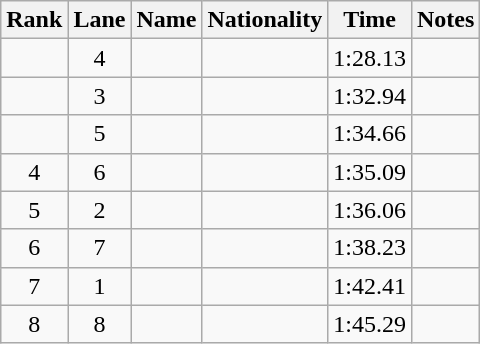<table class="wikitable sortable" style="text-align:center">
<tr>
<th>Rank</th>
<th>Lane</th>
<th>Name</th>
<th>Nationality</th>
<th>Time</th>
<th>Notes</th>
</tr>
<tr>
<td></td>
<td>4</td>
<td align=left></td>
<td align=left></td>
<td>1:28.13</td>
<td><strong></strong></td>
</tr>
<tr>
<td></td>
<td>3</td>
<td align=left></td>
<td align=left></td>
<td>1:32.94</td>
<td></td>
</tr>
<tr>
<td></td>
<td>5</td>
<td align=left></td>
<td align=left></td>
<td>1:34.66</td>
<td></td>
</tr>
<tr>
<td>4</td>
<td>6</td>
<td align=left></td>
<td align=left></td>
<td>1:35.09</td>
<td></td>
</tr>
<tr>
<td>5</td>
<td>2</td>
<td align=left></td>
<td align=left></td>
<td>1:36.06</td>
<td></td>
</tr>
<tr>
<td>6</td>
<td>7</td>
<td align=left></td>
<td align=left></td>
<td>1:38.23</td>
<td></td>
</tr>
<tr>
<td>7</td>
<td>1</td>
<td align=left></td>
<td align=left></td>
<td>1:42.41</td>
<td></td>
</tr>
<tr>
<td>8</td>
<td>8</td>
<td align=left></td>
<td align=left></td>
<td>1:45.29</td>
<td></td>
</tr>
</table>
